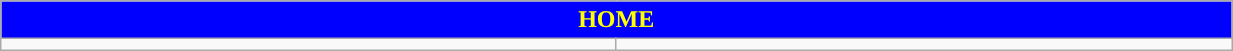<table class="wikitable collapsible collapsed" style="width:65%">
<tr>
<th colspan=16 ! style="color:#FFFF00; background:#0000FF">HOME</th>
</tr>
<tr>
<td></td>
<td></td>
</tr>
</table>
